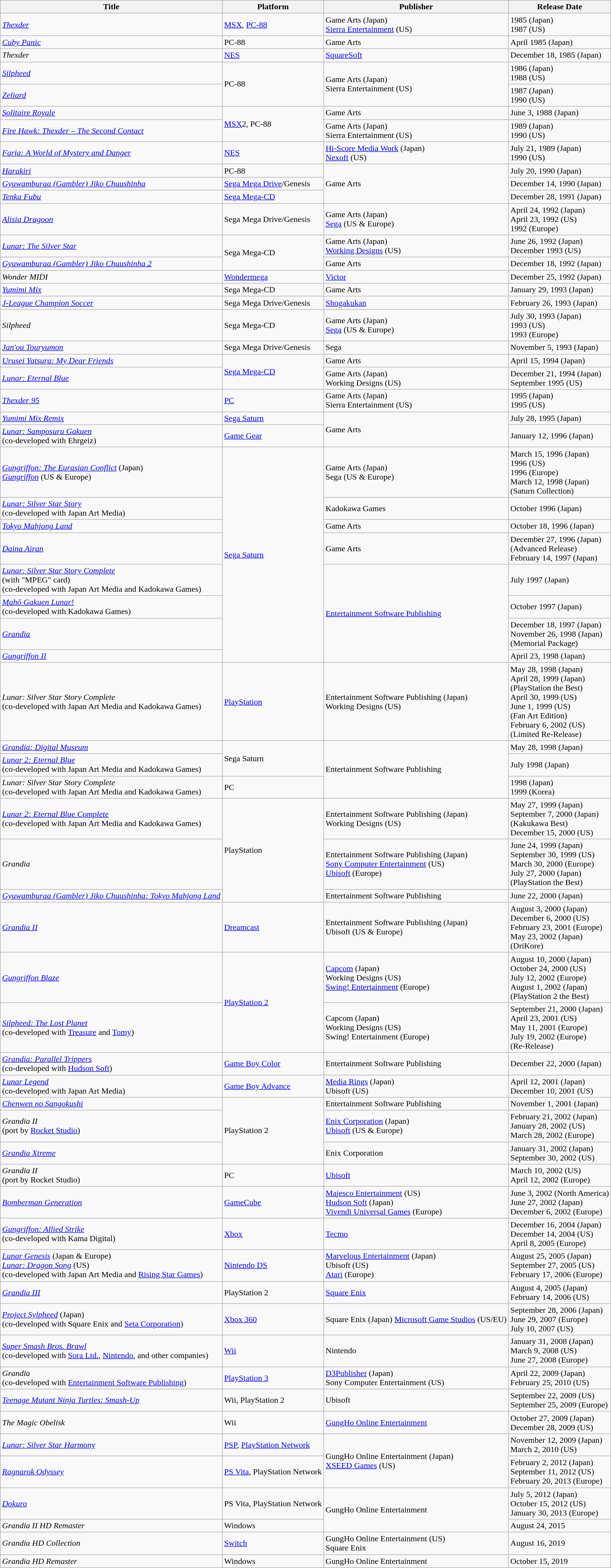<table class="wikitable">
<tr>
<th>Title</th>
<th>Platform</th>
<th>Publisher</th>
<th>Release Date</th>
</tr>
<tr>
<td><em><a href='#'>Thexder</a></em></td>
<td><a href='#'>MSX</a>, <a href='#'>PC-88</a></td>
<td>Game Arts (Japan)<br><a href='#'>Sierra Entertainment</a> (US)</td>
<td>1985 (Japan)<br>1987 (US)</td>
</tr>
<tr>
<td><em><a href='#'>Cuby Panic</a></em></td>
<td>PC-88</td>
<td>Game Arts</td>
<td>April 1985 (Japan)</td>
</tr>
<tr>
<td><em>Thexder</em></td>
<td><a href='#'>NES</a></td>
<td><a href='#'>SquareSoft</a></td>
<td>December 18, 1985 (Japan)</td>
</tr>
<tr Pete The Flying Cat 3 (1989) Arcade PC Sega Master System MSX>
<td><em><a href='#'>Silpheed</a></em></td>
<td rowspan="2">PC-88</td>
<td rowspan="2">Game Arts (Japan)<br>Sierra Entertainment (US)</td>
<td>1986 (Japan)<br>1988 (US)</td>
</tr>
<tr>
<td><em><a href='#'>Zeliard</a></em></td>
<td>1987 (Japan)<br>1990 (US)</td>
</tr>
<tr>
<td><em><a href='#'>Solitaire Royale</a></em></td>
<td rowspan="2"><a href='#'>MSX</a>2, PC-88</td>
<td>Game Arts</td>
<td>June 3, 1988 (Japan)</td>
</tr>
<tr>
<td><em><a href='#'>Fire Hawk: Thexder – The Second Contact</a></em></td>
<td>Game Arts (Japan)<br>Sierra Entertainment (US)</td>
<td>1989 (Japan)<br>1990 (US)</td>
</tr>
<tr>
<td><em><a href='#'>Faria: A World of Mystery and Danger</a></em></td>
<td><a href='#'>NES</a></td>
<td><a href='#'>Hi-Score Media Work</a> (Japan)<br><a href='#'>Nexoft</a> (US)</td>
<td>July 21, 1989 (Japan)<br>1990 (US)</td>
</tr>
<tr>
<td><em><a href='#'>Harakiri</a></em></td>
<td>PC-88</td>
<td rowspan="3">Game Arts</td>
<td>July 20, 1990 (Japan)<br></td>
</tr>
<tr>
<td><em><a href='#'>Gyuwamburaa (Gambler) Jiko Chuushinha</a></em></td>
<td><a href='#'>Sega Mega Drive</a>/Genesis</td>
<td>December 14, 1990 (Japan)</td>
</tr>
<tr>
<td><em><a href='#'>Tenka Fubu</a></em></td>
<td><a href='#'>Sega Mega-CD</a></td>
<td>December 28, 1991 (Japan)</td>
</tr>
<tr>
<td><em><a href='#'>Alisia Dragoon</a></em></td>
<td>Sega Mega Drive/Genesis</td>
<td>Game Arts (Japan)<br><a href='#'>Sega</a> (US & Europe)</td>
<td>April 24, 1992 (Japan)<br>April 23, 1992 (US)<br>1992 (Europe)</td>
</tr>
<tr>
<td><em><a href='#'>Lunar: The Silver Star</a></em></td>
<td rowspan="2">Sega Mega-CD</td>
<td>Game Arts (Japan)<br><a href='#'>Working Designs</a> (US)</td>
<td>June 26, 1992 (Japan)<br>December 1993 (US)</td>
</tr>
<tr>
<td><em><a href='#'>Gyuwamburaa (Gambler) Jiko Chuushinha 2</a></em></td>
<td>Game Arts</td>
<td>December 18, 1992 (Japan)</td>
</tr>
<tr>
<td><em>Wonder MIDI</em></td>
<td><a href='#'>Wondermega</a></td>
<td><a href='#'>Victor</a></td>
<td>December 25, 1992 (Japan)</td>
</tr>
<tr>
<td><em><a href='#'>Yumimi Mix</a></em></td>
<td>Sega Mega-CD</td>
<td>Game Arts</td>
<td>January 29, 1993 (Japan)</td>
</tr>
<tr>
<td><em><a href='#'>J-League Champion Soccer</a></em></td>
<td>Sega Mega Drive/Genesis</td>
<td><a href='#'>Shogakukan</a></td>
<td>February 26, 1993 (Japan)</td>
</tr>
<tr>
<td><em>Silpheed</em></td>
<td>Sega Mega-CD</td>
<td>Game Arts (Japan)<br><a href='#'>Sega</a> (US & Europe)</td>
<td>July 30, 1993 (Japan)<br>1993 (US)<br>1993 (Europe)</td>
</tr>
<tr>
<td><em><a href='#'>Jan'ou Touryumon</a></em></td>
<td>Sega Mega Drive/Genesis</td>
<td>Sega</td>
<td>November 5, 1993 (Japan)</td>
</tr>
<tr>
<td><em><a href='#'>Urusei Yatsura: My Dear Friends</a></em></td>
<td rowspan="2"><a href='#'>Sega Mega-CD</a></td>
<td>Game Arts</td>
<td>April 15, 1994 (Japan)</td>
</tr>
<tr>
<td><em><a href='#'>Lunar: Eternal Blue</a></em></td>
<td>Game Arts (Japan)<br>Working Designs (US)</td>
<td>December 21, 1994 (Japan)<br>September 1995 (US)</td>
</tr>
<tr>
<td><em><a href='#'>Thexder 95</a></em></td>
<td><a href='#'>PC</a></td>
<td>Game Arts (Japan)<br>Sierra Entertainment (US)</td>
<td>1995 (Japan)<br>1995 (US)</td>
</tr>
<tr>
<td><em><a href='#'>Yumimi Mix Remix</a></em></td>
<td><a href='#'>Sega Saturn</a></td>
<td rowspan="2">Game Arts</td>
<td>July 28, 1995 (Japan)</td>
</tr>
<tr>
<td><em><a href='#'>Lunar: Samposuru Gakuen</a></em> <br>(co-developed with Ehrgeiz)</td>
<td><a href='#'>Game Gear</a></td>
<td>January 12, 1996 (Japan)</td>
</tr>
<tr>
<td><em><a href='#'>Gungriffon: The Eurasian Conflict</a></em> (Japan)<br><em><a href='#'>Gungriffon</a></em> (US & Europe)</td>
<td rowspan="8"><a href='#'>Sega Saturn</a></td>
<td>Game Arts (Japan)<br>Sega (US & Europe)</td>
<td>March 15, 1996 (Japan)<br>1996 (US)<br>1996 (Europe)<br>March 12, 1998 (Japan)<br>(Saturn Collection)</td>
</tr>
<tr>
<td><em><a href='#'>Lunar: Silver Star Story</a></em> <br>(co-developed with Japan Art Media)</td>
<td>Kadokawa Games</td>
<td>October 1996 (Japan)</td>
</tr>
<tr>
<td><em><a href='#'>Tokyo Mahjong Land</a></em></td>
<td>Game Arts</td>
<td>October 18, 1996 (Japan)</td>
</tr>
<tr>
<td><em><a href='#'>Daina Airan</a></em></td>
<td>Game Arts</td>
<td>December 27, 1996 (Japan)<br>(Advanced Release)<br>February 14, 1997 (Japan)</td>
</tr>
<tr>
<td><em><a href='#'>Lunar: Silver Star Story Complete</a></em><br>(with "MPEG" card) <br>(co-developed with Japan Art Media and Kadokawa Games)</td>
<td rowspan="4"><a href='#'>Entertainment Software Publishing</a></td>
<td>July 1997 (Japan)</td>
</tr>
<tr>
<td><em><a href='#'>Mahō Gakuen Lunar!</a></em> <br>(co-developed with Kadokawa Games)</td>
<td>October 1997 (Japan)</td>
</tr>
<tr>
<td><em><a href='#'>Grandia</a></em></td>
<td>December 18, 1997 (Japan)<br>November 26, 1998 (Japan)<br>(Memorial Package)</td>
</tr>
<tr>
<td><em><a href='#'>Gungriffon II</a></em></td>
<td>April 23, 1998 (Japan)</td>
</tr>
<tr>
<td><em>Lunar: Silver Star Story Complete</em> <br>(co-developed with Japan Art Media and Kadokawa Games)</td>
<td><a href='#'>PlayStation</a></td>
<td>Entertainment Software Publishing (Japan)<br>Working Designs (US)</td>
<td>May 28, 1998 (Japan)<br>April 28, 1999 (Japan)<br>(PlayStation the Best)<br>April 30, 1999 (US)<br>June 1, 1999 (US)<br>(Fan Art Edition)<br>February 6, 2002 (US)<br>(Limited Re-Release)</td>
</tr>
<tr>
<td><em><a href='#'>Grandia: Digital Museum</a></em></td>
<td rowspan="2">Sega Saturn</td>
<td rowspan="3">Entertainment Software Publishing</td>
<td>May 28, 1998 (Japan)</td>
</tr>
<tr>
<td><em><a href='#'>Lunar 2: Eternal Blue</a></em> <br>(co-developed with Japan Art Media and Kadokawa Games)</td>
<td>July 1998 (Japan)</td>
</tr>
<tr>
<td><em>Lunar: Silver Star Story Complete</em> <br>(co-developed with Japan Art Media and Kadokawa Games)</td>
<td>PC</td>
<td>1998 (Japan)<br>1999 (Korea)</td>
</tr>
<tr>
<td><em><a href='#'>Lunar 2: Eternal Blue Complete</a></em> <br>(co-developed with Japan Art Media and Kadokawa Games)</td>
<td rowspan="3">PlayStation</td>
<td>Entertainment Software Publishing (Japan)<br>Working Designs (US)</td>
<td>May 27, 1999 (Japan)<br>September 7, 2000 (Japan)<br>(Kakukawa Best)<br>December 15, 2000 (US)</td>
</tr>
<tr>
<td><em>Grandia</em></td>
<td>Entertainment Software Publishing (Japan)<br><a href='#'>Sony Computer Entertainment</a> (US)<br><a href='#'>Ubisoft</a> (Europe)</td>
<td>June 24, 1999 (Japan)<br>September 30, 1999 (US)<br>March 30, 2000 (Europe)<br>July 27, 2000 (Japan)<br>(PlayStation the Best)</td>
</tr>
<tr>
<td><em><a href='#'>Gyuwamburaa (Gambler) Jiko Chuushinha: Tokyo Mahjong Land</a></em></td>
<td>Entertainment Software Publishing</td>
<td>June 22, 2000 (Japan)</td>
</tr>
<tr>
<td><em><a href='#'>Grandia II</a></em></td>
<td><a href='#'>Dreamcast</a></td>
<td>Entertainment Software Publishing (Japan)<br>Ubisoft (US & Europe)</td>
<td>August 3, 2000 (Japan)<br>December 6, 2000 (US)<br>February 23, 2001 (Europe)<br>May 23, 2002 (Japan)<br>(DriKore)</td>
</tr>
<tr>
<td><em><a href='#'>Gungriffon Blaze</a></em></td>
<td rowspan="2"><a href='#'>PlayStation 2</a></td>
<td><a href='#'>Capcom</a> (Japan)<br>Working Designs (US)<br><a href='#'>Swing! Entertainment</a> (Europe)</td>
<td>August 10, 2000 (Japan)<br>October 24, 2000 (US)<br>July 12, 2002 (Europe)<br>August 1, 2002 (Japan)<br>(PlayStation 2 the Best)</td>
</tr>
<tr>
<td><em><a href='#'>Silpheed: The Lost Planet</a></em> <br>(co-developed with <a href='#'>Treasure</a> and <a href='#'>Tomy</a>)</td>
<td>Capcom (Japan)<br>Working Designs (US)<br>Swing! Entertainment (Europe)</td>
<td>September 21, 2000 (Japan)<br>April 23, 2001 (US)<br>May 11, 2001 (Europe)<br>July 19, 2002 (Europe)<br>(Re-Release)</td>
</tr>
<tr>
<td><em><a href='#'>Grandia: Parallel Trippers</a></em><br>(co-developed with <a href='#'>Hudson Soft</a>)</td>
<td><a href='#'>Game Boy Color</a></td>
<td>Entertainment Software Publishing</td>
<td>December 22, 2000 (Japan)</td>
</tr>
<tr>
<td><em><a href='#'>Lunar Legend</a></em><br>(co-developed with Japan Art Media)</td>
<td><a href='#'>Game Boy Advance</a></td>
<td><a href='#'>Media Rings</a> (Japan)<br>Ubisoft (US)</td>
<td>April 12, 2001 (Japan)<br>December 10, 2001 (US)</td>
</tr>
<tr>
<td><em><a href='#'>Chenwen no Sangokushi</a></em></td>
<td rowspan="3">PlayStation 2</td>
<td>Entertainment Software Publishing</td>
<td>November 1, 2001 (Japan)</td>
</tr>
<tr>
<td><em>Grandia II</em> <br>(port by <a href='#'>Rocket Studio</a>)</td>
<td><a href='#'>Enix Corporation</a> (Japan)<br><a href='#'>Ubisoft</a> (US & Europe)</td>
<td>February 21, 2002 (Japan)<br>January 28, 2002 (US)<br>March 28, 2002 (Europe)</td>
</tr>
<tr>
<td><em><a href='#'>Grandia Xtreme</a></em></td>
<td>Enix Corporation</td>
<td>January 31, 2002 (Japan)<br>September 30, 2002 (US)</td>
</tr>
<tr>
<td><em>Grandia II</em> <br>(port by Rocket Studio)</td>
<td>PC</td>
<td><a href='#'>Ubisoft</a></td>
<td>March 10, 2002 (US)<br>April 12, 2002 (Europe)</td>
</tr>
<tr>
<td><em><a href='#'>Bomberman Generation</a></em></td>
<td><a href='#'>GameCube</a></td>
<td><a href='#'>Majesco Entertainment</a> (US)<br><a href='#'>Hudson Soft</a> (Japan)<br><a href='#'>Vivendi Universal Games</a> (Europe)</td>
<td>June 3, 2002 (North America)<br>June 27, 2002 (Japan)<br>December 6, 2002 (Europe)</td>
</tr>
<tr>
<td><em><a href='#'>Gungriffon: Allied Strike</a></em><br>(co-developed with Kama Digital)</td>
<td><a href='#'>Xbox</a></td>
<td><a href='#'>Tecmo</a></td>
<td>December 16, 2004 (Japan)<br>December 14, 2004 (US)<br>April 8, 2005 (Europe)</td>
</tr>
<tr>
<td><em><a href='#'>Lunar Genesis</a></em> (Japan & Europe)<br><em><a href='#'>Lunar: Dragon Song</a></em> (US)<br>(co-developed with Japan Art Media and <a href='#'>Rising Star Games</a>)</td>
<td><a href='#'>Nintendo DS</a></td>
<td><a href='#'>Marvelous Entertainment</a> (Japan)<br>Ubisoft (US)<br><a href='#'>Atari</a> (Europe)</td>
<td>August 25, 2005 (Japan)<br>September 27, 2005 (US)<br>February 17, 2006 (Europe)</td>
</tr>
<tr>
<td><em><a href='#'>Grandia III</a></em></td>
<td>PlayStation 2</td>
<td><a href='#'>Square Enix</a></td>
<td>August 4, 2005 (Japan)<br>February 14, 2006 (US)</td>
</tr>
<tr>
<td><em><a href='#'>Project Sylpheed</a></em> (Japan)<br>(co-developed with Square Enix and <a href='#'>Seta Corporation</a>)</td>
<td><a href='#'>Xbox 360</a></td>
<td>Square Enix (Japan) <a href='#'>Microsoft Game Studios</a> (US/EU)</td>
<td>September 28, 2006 (Japan)<br>June 29, 2007 (Europe)<br>July 10, 2007 (US)</td>
</tr>
<tr>
<td><em><a href='#'>Super Smash Bros. Brawl</a></em> <br>(co-developed with <a href='#'>Sora Ltd.</a>, <a href='#'>Nintendo</a>, and other companies)</td>
<td><a href='#'>Wii</a></td>
<td>Nintendo</td>
<td>January 31, 2008 (Japan)<br>March 9, 2008 (US)<br>June 27, 2008 (Europe)</td>
</tr>
<tr>
<td><em>Grandia</em> <br> (co-developed with <a href='#'>Entertainment Software Publishing</a>)</td>
<td><a href='#'>PlayStation 3</a></td>
<td><a href='#'>D3Publisher</a> (Japan)<br>Sony Computer Entertainment (US)</td>
<td>April 22, 2009 (Japan)<br>February 25, 2010 (US)</td>
</tr>
<tr>
<td><em><a href='#'>Teenage Mutant Ninja Turtles: Smash-Up</a></em> </td>
<td>Wii, PlayStation 2</td>
<td>Ubisoft</td>
<td>September 22, 2009 (US)<br>September 25, 2009 (Europe)</td>
</tr>
<tr>
<td><em>The Magic Obelisk</em></td>
<td>Wii</td>
<td><a href='#'>GungHo Online Entertainment</a></td>
<td>October 27, 2009 (Japan)<br>December 28, 2009 (US)</td>
</tr>
<tr>
<td><em><a href='#'>Lunar: Silver Star Harmony</a></em></td>
<td><a href='#'>PSP</a>, <a href='#'>PlayStation Network</a></td>
<td rowspan="2">GungHo Online Entertainment (Japan)<br><a href='#'>XSEED Games</a> (US)</td>
<td>November 12, 2009 (Japan)<br>March 2, 2010 (US)</td>
</tr>
<tr>
<td><em><a href='#'>Ragnarok Odyssey</a></em></td>
<td><a href='#'>PS Vita</a>, PlayStation Network</td>
<td>February 2, 2012 (Japan)<br>September 11, 2012 (US)<br>February 20, 2013 (Europe)</td>
</tr>
<tr>
<td><em><a href='#'>Dokuro</a></em></td>
<td>PS Vita, PlayStation Network</td>
<td rowspan="2">GungHo Online Entertainment</td>
<td>July 5, 2012 (Japan)<br>October 15, 2012 (US)<br>January 30, 2013 (Europe)</td>
</tr>
<tr>
<td><em>Grandia II HD Remaster</em></td>
<td>Windows</td>
<td>August 24, 2015</td>
</tr>
<tr>
<td><em>Grandia HD Collection</em></td>
<td><a href='#'>Switch</a></td>
<td>GungHo Online Entertainment (US)<br>Square Enix</td>
<td>August 16, 2019</td>
</tr>
<tr>
<td><em>Grandia</em> <em>HD Remaster</em></td>
<td>Windows</td>
<td>GungHo Online Entertainment</td>
<td>October 15, 2019</td>
</tr>
</table>
